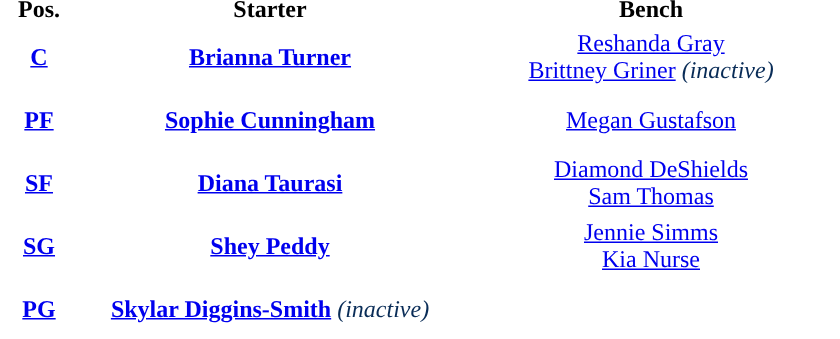<table style="text-align:center; ">
<tr>
<th width="50">Pos.</th>
<th width="250">Starter</th>
<th width="250">Bench</th>
</tr>
<tr style="height:40px; background:white; color:#092C57">
<th><a href='#'><span>C</span></a></th>
<td><strong><a href='#'>Brianna Turner</a></strong></td>
<td><a href='#'>Reshanda Gray</a><br><a href='#'>Brittney Griner</a> <em>(inactive)</em></td>
</tr>
<tr style="height:40px; background:white; color:#092C57">
<th><a href='#'><span>PF</span></a></th>
<td><strong><a href='#'>Sophie Cunningham</a></strong></td>
<td><a href='#'>Megan Gustafson</a></td>
</tr>
<tr style="height:40px; background:white; color:#092C57">
<th><a href='#'><span>SF</span></a></th>
<td><strong><a href='#'>Diana Taurasi</a></strong></td>
<td><a href='#'>Diamond DeShields</a><br><a href='#'>Sam Thomas</a></td>
</tr>
<tr style="height:40px; background:white; color:#092C57">
<th><a href='#'><span>SG</span></a></th>
<td><strong><a href='#'>Shey Peddy</a></strong></td>
<td><a href='#'>Jennie Simms</a><br><a href='#'>Kia Nurse</a></td>
</tr>
<tr style="height:40px; background:white; color:#092C57">
<th><a href='#'><span>PG</span></a></th>
<td><strong><a href='#'>Skylar Diggins-Smith</a></strong> <em>(inactive)</em></td>
<td></td>
</tr>
</table>
